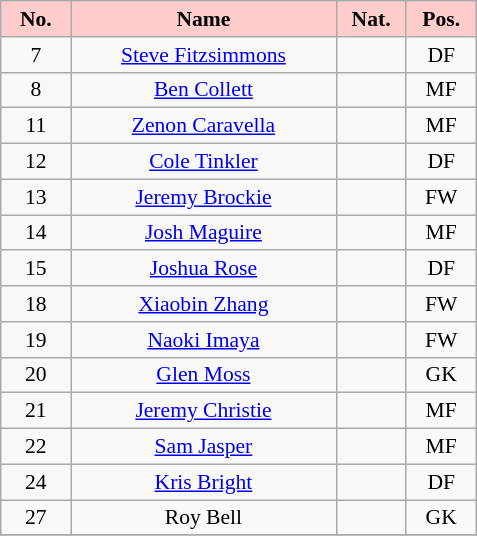<table class="wikitable" style="text-align: center; font-size:90%">
<tr>
<th width=40 style="background: #FFCCCC; color:black" align=right>No.</th>
<th width=170 style="background: #FFCCCC; color:black" align=right>Name</th>
<th width=40 style="background: #FFCCCC; color:black" align=right>Nat.</th>
<th width=40 style="background: #FFCCCC; color:black" align=right>Pos.</th>
</tr>
<tr>
<td>7</td>
<td><a href='#'>Steve Fitzsimmons</a></td>
<td></td>
<td>DF</td>
</tr>
<tr>
<td>8</td>
<td><a href='#'>Ben Collett</a></td>
<td></td>
<td>MF</td>
</tr>
<tr>
<td>11</td>
<td><a href='#'>Zenon Caravella</a></td>
<td></td>
<td>MF</td>
</tr>
<tr>
<td>12</td>
<td><a href='#'>Cole Tinkler</a></td>
<td></td>
<td>DF</td>
</tr>
<tr>
<td>13</td>
<td><a href='#'>Jeremy Brockie</a></td>
<td></td>
<td>FW</td>
</tr>
<tr>
<td>14</td>
<td><a href='#'>Josh Maguire</a></td>
<td></td>
<td>MF</td>
</tr>
<tr>
<td>15</td>
<td><a href='#'>Joshua Rose</a></td>
<td></td>
<td>DF</td>
</tr>
<tr>
<td>18</td>
<td><a href='#'>Xiaobin Zhang</a></td>
<td></td>
<td>FW</td>
</tr>
<tr>
<td>19</td>
<td><a href='#'>Naoki Imaya</a></td>
<td></td>
<td>FW</td>
</tr>
<tr>
<td>20</td>
<td><a href='#'>Glen Moss</a></td>
<td></td>
<td>GK</td>
</tr>
<tr>
<td>21</td>
<td><a href='#'>Jeremy Christie</a></td>
<td></td>
<td>MF</td>
</tr>
<tr>
<td>22</td>
<td><a href='#'>Sam Jasper</a></td>
<td></td>
<td>MF</td>
</tr>
<tr>
<td>24</td>
<td><a href='#'>Kris Bright</a></td>
<td></td>
<td>DF</td>
</tr>
<tr>
<td>27</td>
<td>Roy Bell</td>
<td></td>
<td>GK</td>
</tr>
<tr>
</tr>
</table>
